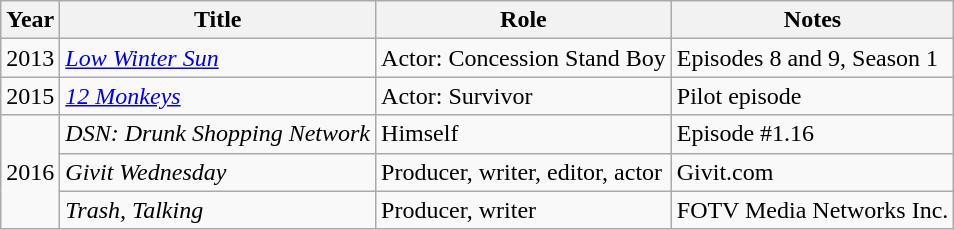<table class="wikitable sortable">
<tr>
<th>Year</th>
<th>Title</th>
<th>Role</th>
<th class="unsortable">Notes</th>
</tr>
<tr>
<td>2013</td>
<td><em><a href='#'>Low Winter Sun</a></em></td>
<td>Actor: Concession Stand Boy</td>
<td>Episodes 8 and 9, Season 1</td>
</tr>
<tr>
<td>2015</td>
<td><em><a href='#'>12 Monkeys</a></em></td>
<td>Actor: Survivor</td>
<td>Pilot episode</td>
</tr>
<tr>
<td rowspan="3">2016</td>
<td><em>DSN: Drunk Shopping Network </em></td>
<td>Himself</td>
<td>Episode #1.16</td>
</tr>
<tr>
<td><em>Givit Wednesday</em></td>
<td>Producer, writer, editor, actor</td>
<td>Givit.com</td>
</tr>
<tr>
<td><em>Trash, Talking</em></td>
<td>Producer, writer</td>
<td>FOTV Media Networks Inc.</td>
</tr>
</table>
